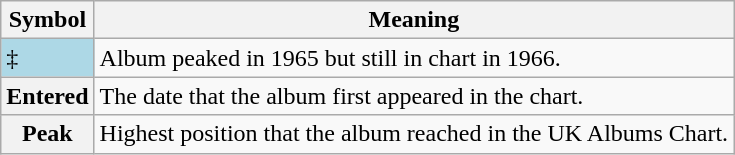<table Class="wikitable">
<tr>
<th>Symbol</th>
<th>Meaning</th>
</tr>
<tr>
<td bgcolor=lightblue>‡</td>
<td>Album peaked in 1965 but still in chart in 1966.</td>
</tr>
<tr>
<th>Entered</th>
<td>The date that the album first appeared in the chart.</td>
</tr>
<tr>
<th>Peak</th>
<td>Highest position that the album reached in the UK Albums Chart.</td>
</tr>
</table>
